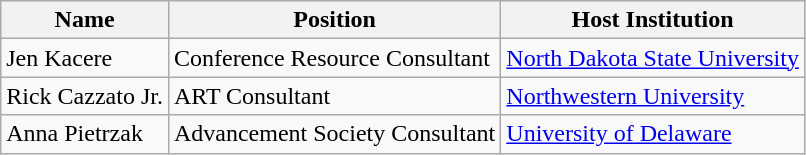<table class="wikitable">
<tr>
<th>Name</th>
<th>Position</th>
<th>Host Institution</th>
</tr>
<tr>
<td>Jen Kacere</td>
<td>Conference Resource Consultant</td>
<td><a href='#'>North Dakota State University</a></td>
</tr>
<tr>
<td>Rick Cazzato Jr.</td>
<td>ART Consultant</td>
<td><a href='#'>Northwestern University</a></td>
</tr>
<tr>
<td>Anna Pietrzak</td>
<td>Advancement Society Consultant</td>
<td><a href='#'>University of Delaware</a></td>
</tr>
</table>
